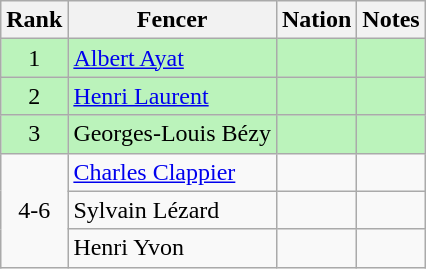<table class="wikitable sortable" style="text-align:center">
<tr>
<th>Rank</th>
<th>Fencer</th>
<th>Nation</th>
<th>Notes</th>
</tr>
<tr bgcolor=bbf3bb>
<td>1</td>
<td align=left><a href='#'>Albert Ayat</a></td>
<td align=left></td>
<td></td>
</tr>
<tr bgcolor=bbf3bb>
<td>2</td>
<td align=left><a href='#'>Henri Laurent</a></td>
<td align=left></td>
<td></td>
</tr>
<tr bgcolor=bbf3bb>
<td>3</td>
<td align=left>Georges-Louis Bézy</td>
<td align=left></td>
<td></td>
</tr>
<tr>
<td rowspan=3>4-6</td>
<td align=left><a href='#'>Charles Clappier</a></td>
<td align=left></td>
<td></td>
</tr>
<tr>
<td align=left>Sylvain Lézard</td>
<td align=left></td>
<td></td>
</tr>
<tr>
<td align=left>Henri Yvon</td>
<td align=left></td>
<td></td>
</tr>
</table>
